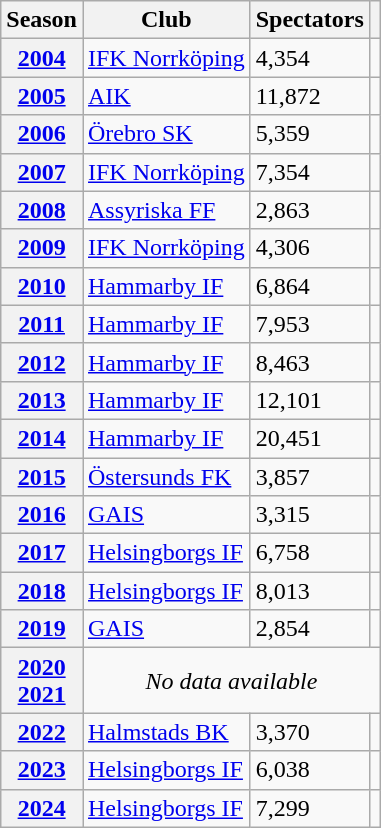<table class="wikitable">
<tr>
<th>Season</th>
<th>Club</th>
<th>Spectators</th>
<th></th>
</tr>
<tr>
<th><a href='#'>2004</a></th>
<td><a href='#'>IFK Norrköping</a></td>
<td>4,354</td>
<td></td>
</tr>
<tr>
<th><a href='#'>2005</a></th>
<td><a href='#'>AIK</a></td>
<td>11,872</td>
<td></td>
</tr>
<tr>
<th><a href='#'>2006</a></th>
<td><a href='#'>Örebro SK</a></td>
<td>5,359</td>
<td></td>
</tr>
<tr>
<th><a href='#'>2007</a></th>
<td><a href='#'>IFK Norrköping</a></td>
<td>7,354</td>
<td></td>
</tr>
<tr>
<th><a href='#'>2008</a></th>
<td><a href='#'>Assyriska FF</a></td>
<td>2,863</td>
<td></td>
</tr>
<tr>
<th><a href='#'>2009</a></th>
<td><a href='#'>IFK Norrköping</a></td>
<td>4,306</td>
<td></td>
</tr>
<tr>
<th><a href='#'>2010</a></th>
<td><a href='#'>Hammarby IF</a></td>
<td>6,864</td>
<td></td>
</tr>
<tr>
<th><a href='#'>2011</a></th>
<td><a href='#'>Hammarby IF</a></td>
<td>7,953</td>
<td></td>
</tr>
<tr>
<th><a href='#'>2012</a></th>
<td><a href='#'>Hammarby IF</a></td>
<td>8,463</td>
<td></td>
</tr>
<tr>
<th><a href='#'>2013</a></th>
<td><a href='#'>Hammarby IF</a></td>
<td>12,101</td>
<td></td>
</tr>
<tr>
<th><a href='#'>2014</a></th>
<td><a href='#'>Hammarby IF</a></td>
<td>20,451</td>
<td></td>
</tr>
<tr>
<th><a href='#'>2015</a></th>
<td><a href='#'>Östersunds FK</a></td>
<td>3,857</td>
<td></td>
</tr>
<tr>
<th><a href='#'>2016</a></th>
<td><a href='#'>GAIS</a></td>
<td>3,315</td>
<td></td>
</tr>
<tr>
<th><a href='#'>2017</a></th>
<td><a href='#'>Helsingborgs IF</a></td>
<td>6,758</td>
<td></td>
</tr>
<tr>
<th><a href='#'>2018</a></th>
<td><a href='#'>Helsingborgs IF</a></td>
<td>8,013</td>
<td></td>
</tr>
<tr>
<th><a href='#'>2019</a></th>
<td><a href='#'>GAIS</a></td>
<td>2,854</td>
<td></td>
</tr>
<tr>
<th><a href='#'>2020</a><br> <a href='#'>2021</a></th>
<td colspan=3 align="center"><em>No data available</em></td>
</tr>
<tr>
<th><a href='#'>2022</a></th>
<td><a href='#'>Halmstads BK</a></td>
<td>3,370</td>
<td></td>
</tr>
<tr>
<th><a href='#'>2023</a></th>
<td><a href='#'>Helsingborgs IF</a></td>
<td>6,038</td>
<td></td>
</tr>
<tr>
<th><a href='#'>2024</a></th>
<td><a href='#'>Helsingborgs IF</a></td>
<td>7,299</td>
<td></td>
</tr>
</table>
